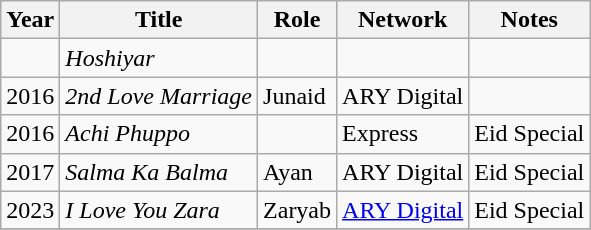<table class="wikitable">
<tr>
<th>Year</th>
<th>Title</th>
<th>Role</th>
<th>Network</th>
<th>Notes</th>
</tr>
<tr>
<td></td>
<td><em>Hoshiyar</em></td>
<td></td>
<td></td>
<td></td>
</tr>
<tr>
<td>2016</td>
<td><em>2nd Love Marriage</em></td>
<td>Junaid</td>
<td>ARY Digital</td>
<td></td>
</tr>
<tr>
<td>2016</td>
<td><em>Achi Phuppo</em></td>
<td></td>
<td>Express</td>
<td>Eid Special</td>
</tr>
<tr>
<td>2017</td>
<td><em>Salma Ka Balma</em></td>
<td>Ayan</td>
<td>ARY Digital</td>
<td>Eid Special</td>
</tr>
<tr>
<td>2023</td>
<td><em>I Love You Zara</em></td>
<td>Zaryab</td>
<td><a href='#'>ARY Digital</a></td>
<td>Eid Special</td>
</tr>
<tr>
</tr>
</table>
